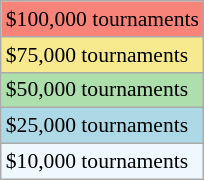<table class="wikitable" style="font-size:90%;">
<tr style="background:#f88379;">
<td>$100,000 tournaments</td>
</tr>
<tr style="background:#f7e98e;">
<td>$75,000 tournaments</td>
</tr>
<tr style="background:#addfad;">
<td>$50,000 tournaments</td>
</tr>
<tr style="background:lightblue;">
<td>$25,000 tournaments</td>
</tr>
<tr style="background:#f0f8ff;">
<td>$10,000 tournaments</td>
</tr>
</table>
